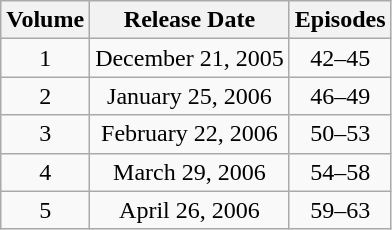<table class="wikitable" style="text-align:center;">
<tr>
<th>Volume</th>
<th>Release Date</th>
<th>Episodes</th>
</tr>
<tr>
<td>1</td>
<td>December 21, 2005</td>
<td>42–45</td>
</tr>
<tr>
<td>2</td>
<td>January 25, 2006</td>
<td>46–49</td>
</tr>
<tr>
<td>3</td>
<td>February 22, 2006</td>
<td>50–53</td>
</tr>
<tr>
<td>4</td>
<td>March 29, 2006</td>
<td>54–58</td>
</tr>
<tr>
<td>5</td>
<td>April 26, 2006</td>
<td>59–63</td>
</tr>
</table>
